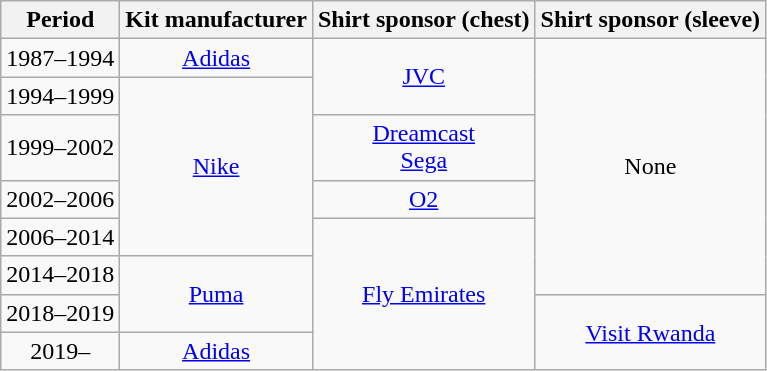<table class="wikitable" style="text-align:center">
<tr>
<th>Period</th>
<th>Kit manufacturer</th>
<th>Shirt sponsor (chest)</th>
<th>Shirt sponsor (sleeve)</th>
</tr>
<tr>
<td>1987–1994</td>
<td rowspan="1"><a href='#'>Adidas</a></td>
<td rowspan="2"><a href='#'>JVC</a></td>
<td rowspan="6">None</td>
</tr>
<tr>
<td>1994–1999</td>
<td rowspan="4"><a href='#'>Nike</a></td>
</tr>
<tr>
<td>1999–2002</td>
<td rowspan="1"><a href='#'>Dreamcast</a><br><a href='#'>Sega</a></td>
</tr>
<tr>
<td>2002–2006</td>
<td rowspan="1"><a href='#'>O2</a></td>
</tr>
<tr>
<td>2006–2014</td>
<td rowspan="4"><a href='#'>Fly Emirates</a></td>
</tr>
<tr>
<td>2014–2018</td>
<td rowspan="2"><a href='#'>Puma</a></td>
</tr>
<tr>
<td>2018–2019</td>
<td rowspan="2"><a href='#'>Visit Rwanda</a></td>
</tr>
<tr>
<td>2019–</td>
<td rowspan="1"><a href='#'>Adidas</a></td>
</tr>
</table>
